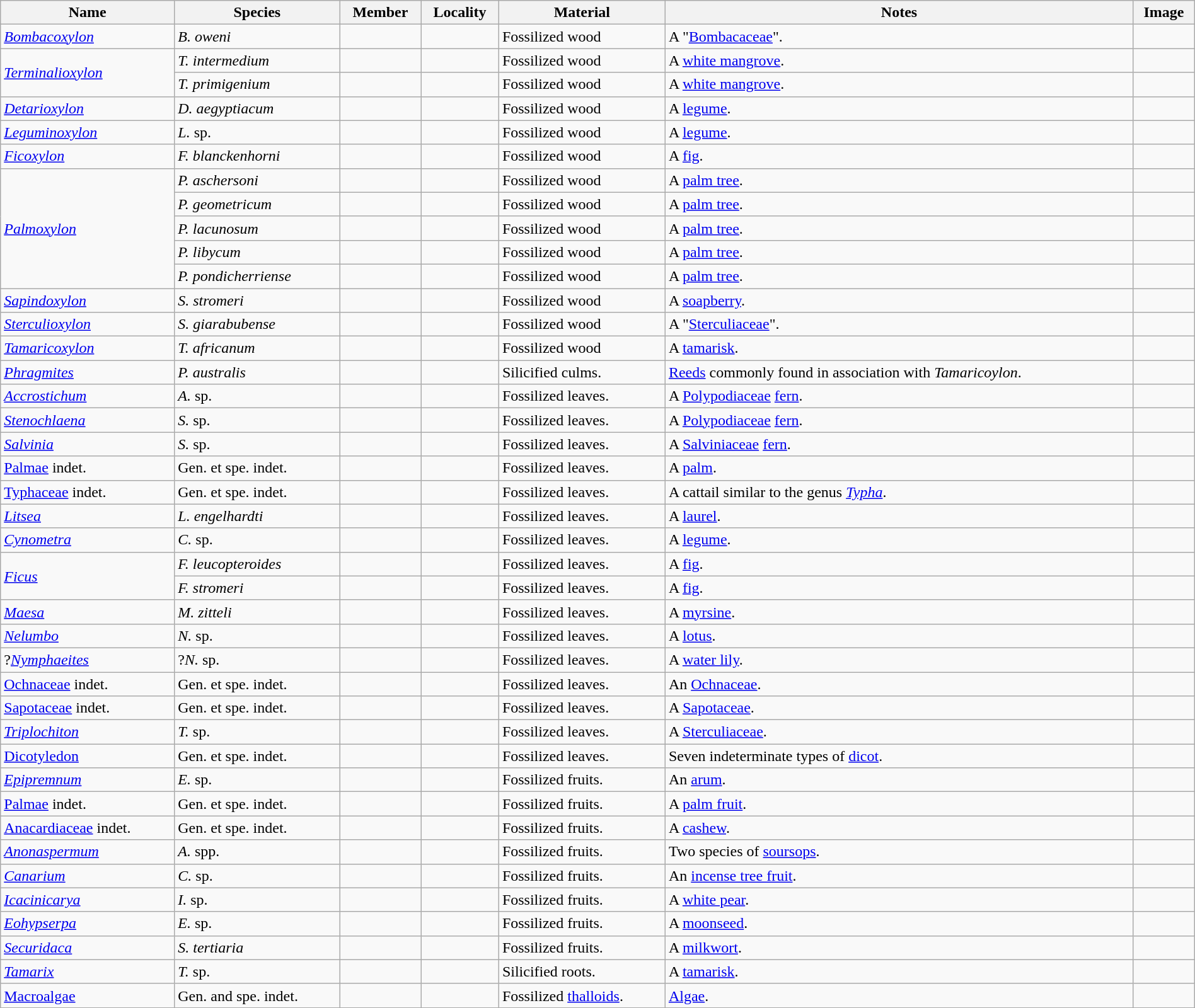<table class="wikitable" align="center" width="100%">
<tr>
<th>Name</th>
<th>Species</th>
<th>Member</th>
<th>Locality</th>
<th>Material</th>
<th>Notes</th>
<th>Image</th>
</tr>
<tr>
<td><em><a href='#'>Bombacoxylon</a></em></td>
<td><em>B. oweni</em></td>
<td></td>
<td></td>
<td>Fossilized wood</td>
<td>A "<a href='#'>Bombacaceae</a>".</td>
<td></td>
</tr>
<tr>
<td rowspan=2><em><a href='#'>Terminalioxylon</a></em></td>
<td><em>T. intermedium</em></td>
<td></td>
<td></td>
<td>Fossilized wood</td>
<td>A <a href='#'>white mangrove</a>.</td>
<td></td>
</tr>
<tr>
<td><em>T. primigenium</em></td>
<td></td>
<td></td>
<td>Fossilized wood</td>
<td>A <a href='#'>white mangrove</a>.</td>
<td></td>
</tr>
<tr>
<td><em><a href='#'>Detarioxylon</a></em></td>
<td><em>D. aegyptiacum</em></td>
<td></td>
<td></td>
<td>Fossilized wood</td>
<td>A <a href='#'>legume</a>.</td>
<td></td>
</tr>
<tr>
<td><em><a href='#'>Leguminoxylon</a></em></td>
<td><em>L.</em> sp.</td>
<td></td>
<td></td>
<td>Fossilized wood</td>
<td>A <a href='#'>legume</a>.</td>
<td></td>
</tr>
<tr>
<td><em><a href='#'>Ficoxylon</a></em></td>
<td><em>F. blanckenhorni</em></td>
<td></td>
<td></td>
<td>Fossilized wood</td>
<td>A <a href='#'>fig</a>.</td>
<td></td>
</tr>
<tr>
<td rowspan=5><em><a href='#'>Palmoxylon</a></em></td>
<td><em>P. aschersoni</em></td>
<td></td>
<td></td>
<td>Fossilized wood</td>
<td>A <a href='#'>palm tree</a>.</td>
<td></td>
</tr>
<tr>
<td><em>P. geometricum</em></td>
<td></td>
<td></td>
<td>Fossilized wood</td>
<td>A <a href='#'>palm tree</a>.</td>
<td></td>
</tr>
<tr>
<td><em>P. lacunosum</em></td>
<td></td>
<td></td>
<td>Fossilized wood</td>
<td>A <a href='#'>palm tree</a>.</td>
<td></td>
</tr>
<tr>
<td><em>P. libycum</em></td>
<td></td>
<td></td>
<td>Fossilized wood</td>
<td>A <a href='#'>palm tree</a>.</td>
<td></td>
</tr>
<tr>
<td><em>P. pondicherriense</em></td>
<td></td>
<td></td>
<td>Fossilized wood</td>
<td>A <a href='#'>palm tree</a>.</td>
<td></td>
</tr>
<tr>
<td><em><a href='#'>Sapindoxylon</a></em></td>
<td><em>S. stromeri</em></td>
<td></td>
<td></td>
<td>Fossilized wood</td>
<td>A <a href='#'>soapberry</a>.</td>
<td></td>
</tr>
<tr>
<td><em><a href='#'>Sterculioxylon</a></em></td>
<td><em>S. giarabubense</em></td>
<td></td>
<td></td>
<td>Fossilized wood</td>
<td>A "<a href='#'>Sterculiaceae</a>".</td>
<td></td>
</tr>
<tr>
<td><em><a href='#'>Tamaricoxylon</a></em></td>
<td><em>T. africanum</em></td>
<td></td>
<td></td>
<td>Fossilized wood</td>
<td>A <a href='#'>tamarisk</a>.</td>
<td></td>
</tr>
<tr>
<td><em><a href='#'>Phragmites</a></em></td>
<td><em>P. australis</em></td>
<td></td>
<td></td>
<td>Silicified culms.</td>
<td><a href='#'>Reeds</a> commonly found in association with <em>Tamaricoylon</em>.</td>
<td></td>
</tr>
<tr>
<td><em><a href='#'>Accrostichum</a></em></td>
<td><em>A.</em> sp.</td>
<td></td>
<td></td>
<td>Fossilized leaves.</td>
<td>A <a href='#'>Polypodiaceae</a> <a href='#'>fern</a>.</td>
<td></td>
</tr>
<tr>
<td><em><a href='#'>Stenochlaena</a></em></td>
<td><em>S.</em> sp.</td>
<td></td>
<td></td>
<td>Fossilized leaves.</td>
<td>A <a href='#'>Polypodiaceae</a> <a href='#'>fern</a>.</td>
<td></td>
</tr>
<tr>
<td><em><a href='#'>Salvinia</a></em></td>
<td><em>S.</em> sp.</td>
<td></td>
<td></td>
<td>Fossilized leaves.</td>
<td>A <a href='#'>Salviniaceae</a> <a href='#'>fern</a>.</td>
<td></td>
</tr>
<tr>
<td><a href='#'>Palmae</a> indet.</td>
<td>Gen. et spe. indet.</td>
<td></td>
<td></td>
<td>Fossilized leaves.</td>
<td>A <a href='#'>palm</a>.</td>
<td></td>
</tr>
<tr>
<td><a href='#'>Typhaceae</a> indet.</td>
<td>Gen. et spe. indet.</td>
<td></td>
<td></td>
<td>Fossilized leaves.</td>
<td>A cattail similar to the genus <em><a href='#'>Typha</a></em>.</td>
<td></td>
</tr>
<tr>
<td><em><a href='#'>Litsea</a></em></td>
<td><em>L. engelhardti</em></td>
<td></td>
<td></td>
<td>Fossilized leaves.</td>
<td>A <a href='#'>laurel</a>.</td>
<td></td>
</tr>
<tr>
<td><em><a href='#'>Cynometra</a></em></td>
<td><em>C.</em> sp.</td>
<td></td>
<td></td>
<td>Fossilized leaves.</td>
<td>A <a href='#'>legume</a>.</td>
<td></td>
</tr>
<tr>
<td rowspan=2><em><a href='#'>Ficus</a></em></td>
<td><em>F. leucopteroides</em></td>
<td></td>
<td></td>
<td>Fossilized leaves.</td>
<td>A <a href='#'>fig</a>.</td>
<td></td>
</tr>
<tr>
<td><em>F. stromeri</em></td>
<td></td>
<td></td>
<td>Fossilized leaves.</td>
<td>A <a href='#'>fig</a>.</td>
<td></td>
</tr>
<tr>
<td><em><a href='#'>Maesa</a></em></td>
<td><em>M. zitteli</em></td>
<td></td>
<td></td>
<td>Fossilized leaves.</td>
<td>A <a href='#'>myrsine</a>.</td>
<td></td>
</tr>
<tr>
<td><em><a href='#'>Nelumbo</a></em></td>
<td><em>N.</em> sp.</td>
<td></td>
<td></td>
<td>Fossilized leaves.</td>
<td>A <a href='#'>lotus</a>.</td>
<td></td>
</tr>
<tr>
<td>?<em><a href='#'>Nymphaeites</a></em></td>
<td>?<em>N.</em> sp.</td>
<td></td>
<td></td>
<td>Fossilized leaves.</td>
<td>A <a href='#'>water lily</a>.</td>
<td></td>
</tr>
<tr>
<td><a href='#'>Ochnaceae</a> indet.</td>
<td>Gen. et spe. indet.</td>
<td></td>
<td></td>
<td>Fossilized leaves.</td>
<td>An <a href='#'>Ochnaceae</a>.</td>
<td></td>
</tr>
<tr>
<td><a href='#'>Sapotaceae</a> indet.</td>
<td>Gen. et spe. indet.</td>
<td></td>
<td></td>
<td>Fossilized leaves.</td>
<td>A <a href='#'>Sapotaceae</a>.</td>
<td></td>
</tr>
<tr>
<td><em><a href='#'>Triplochiton</a></em></td>
<td><em>T.</em> sp.</td>
<td></td>
<td></td>
<td>Fossilized leaves.</td>
<td>A <a href='#'>Sterculiaceae</a>.</td>
<td></td>
</tr>
<tr>
<td><a href='#'>Dicotyledon</a></td>
<td>Gen. et spe. indet.</td>
<td></td>
<td></td>
<td>Fossilized leaves.</td>
<td>Seven indeterminate types of <a href='#'>dicot</a>.</td>
<td></td>
</tr>
<tr>
<td><em><a href='#'>Epipremnum</a></em></td>
<td><em>E.</em> sp.</td>
<td></td>
<td></td>
<td>Fossilized fruits.</td>
<td>An <a href='#'>arum</a>.</td>
<td></td>
</tr>
<tr>
<td><a href='#'>Palmae</a> indet.</td>
<td>Gen. et spe. indet.</td>
<td></td>
<td></td>
<td>Fossilized fruits.</td>
<td>A <a href='#'>palm fruit</a>.</td>
<td></td>
</tr>
<tr>
<td><a href='#'>Anacardiaceae</a> indet.</td>
<td>Gen. et spe. indet.</td>
<td></td>
<td></td>
<td>Fossilized fruits.</td>
<td>A <a href='#'>cashew</a>.</td>
<td></td>
</tr>
<tr>
<td><em><a href='#'>Anonaspermum</a></em></td>
<td><em>A.</em> spp.</td>
<td></td>
<td></td>
<td>Fossilized fruits.</td>
<td>Two species of <a href='#'>soursops</a>.</td>
<td></td>
</tr>
<tr>
<td><em><a href='#'>Canarium</a></em></td>
<td><em>C.</em> sp.</td>
<td></td>
<td></td>
<td>Fossilized fruits.</td>
<td>An <a href='#'>incense tree fruit</a>.</td>
<td></td>
</tr>
<tr>
<td><em><a href='#'>Icacinicarya</a></em></td>
<td><em>I.</em> sp.</td>
<td></td>
<td></td>
<td>Fossilized fruits.</td>
<td>A <a href='#'>white pear</a>.</td>
<td></td>
</tr>
<tr>
<td><em><a href='#'>Eohypserpa</a></em></td>
<td><em>E.</em> sp.</td>
<td></td>
<td></td>
<td>Fossilized fruits.</td>
<td>A <a href='#'>moonseed</a>.</td>
<td></td>
</tr>
<tr>
<td><em><a href='#'>Securidaca</a></em></td>
<td><em>S. tertiaria</em></td>
<td></td>
<td></td>
<td>Fossilized fruits.</td>
<td>A <a href='#'>milkwort</a>.</td>
<td></td>
</tr>
<tr>
<td><em><a href='#'>Tamarix</a></em></td>
<td><em>T.</em> sp.</td>
<td></td>
<td></td>
<td>Silicified roots.</td>
<td>A <a href='#'>tamarisk</a>.</td>
<td></td>
</tr>
<tr>
<td><a href='#'>Macroalgae</a></td>
<td>Gen. and spe. indet.</td>
<td></td>
<td></td>
<td>Fossilized <a href='#'>thalloids</a>.</td>
<td><a href='#'>Algae</a>.</td>
<td></td>
</tr>
<tr>
</tr>
</table>
